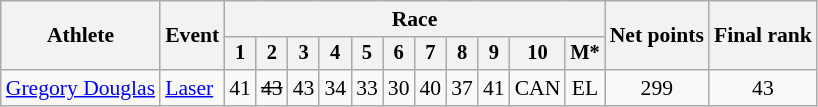<table class="wikitable" style="font-size:90%">
<tr>
<th rowspan="2">Athlete</th>
<th rowspan="2">Event</th>
<th colspan=11>Race</th>
<th rowspan=2>Net points</th>
<th rowspan=2>Final rank</th>
</tr>
<tr style="font-size:95%">
<th>1</th>
<th>2</th>
<th>3</th>
<th>4</th>
<th>5</th>
<th>6</th>
<th>7</th>
<th>8</th>
<th>9</th>
<th>10</th>
<th>M*</th>
</tr>
<tr align=center>
<td align=left><a href='#'>Gregory Douglas</a></td>
<td align=left><a href='#'>Laser</a></td>
<td>41</td>
<td><s>43</s></td>
<td>43</td>
<td>34</td>
<td>33</td>
<td>30</td>
<td>40</td>
<td>37</td>
<td>41</td>
<td>CAN</td>
<td>EL</td>
<td>299</td>
<td>43</td>
</tr>
</table>
